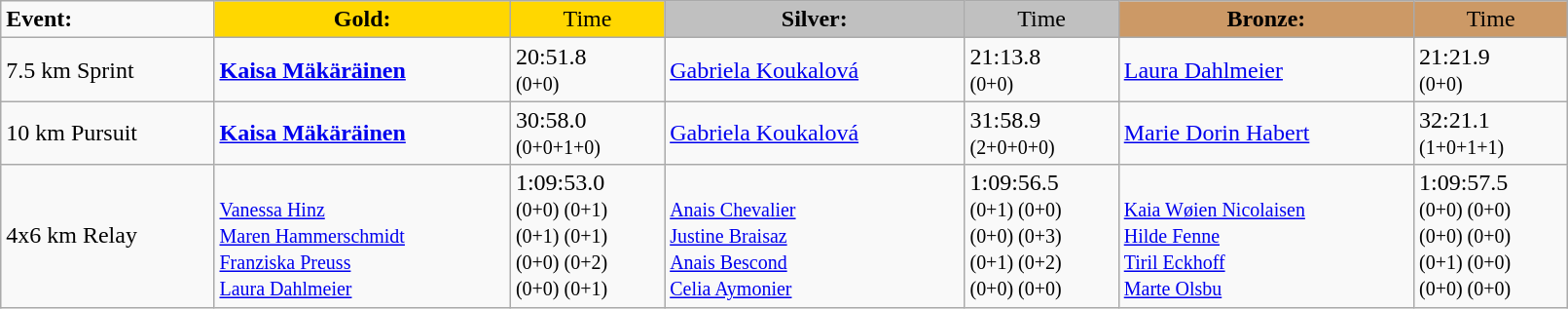<table class="wikitable" width=85%>
<tr>
<td><strong>Event:</strong></td>
<td style="text-align:center;background-color:gold;"><strong>Gold:</strong></td>
<td style="text-align:center;background-color:gold;">Time</td>
<td style="text-align:center;background-color:silver;"><strong>Silver:</strong></td>
<td style="text-align:center;background-color:silver;">Time</td>
<td style="text-align:center;background-color:#CC9966;"><strong>Bronze:</strong></td>
<td style="text-align:center;background-color:#CC9966;">Time</td>
</tr>
<tr>
<td>7.5 km Sprint<br></td>
<td><strong><a href='#'>Kaisa Mäkäräinen</a></strong><br><small></small></td>
<td>20:51.8<br><small>(0+0)</small></td>
<td><a href='#'>Gabriela Koukalová</a><br><small></small></td>
<td>21:13.8<br><small>(0+0)</small></td>
<td><a href='#'>Laura Dahlmeier</a><br><small></small></td>
<td>21:21.9<br><small>(0+0)</small></td>
</tr>
<tr>
<td>10 km Pursuit<br></td>
<td><strong><a href='#'>Kaisa Mäkäräinen</a></strong><br><small></small></td>
<td>30:58.0<br><small>(0+0+1+0)</small></td>
<td><a href='#'>Gabriela Koukalová</a><br><small></small></td>
<td>31:58.9<br><small>(2+0+0+0)</small></td>
<td><a href='#'>Marie Dorin Habert</a><br><small></small></td>
<td>32:21.1<br><small>(1+0+1+1)</small></td>
</tr>
<tr>
<td>4x6 km Relay<br></td>
<td><strong></strong><br><small><a href='#'>Vanessa Hinz</a><br><a href='#'>Maren Hammerschmidt</a><br><a href='#'>Franziska Preuss</a><br><a href='#'>Laura Dahlmeier</a></small></td>
<td>1:09:53.0<br><small>(0+0) (0+1)<br>(0+1) (0+1)<br>(0+0) (0+2)<br>(0+0) (0+1)</small></td>
<td><br><small><a href='#'>Anais Chevalier</a><br><a href='#'>Justine Braisaz</a><br><a href='#'>Anais Bescond</a><br><a href='#'>Celia Aymonier</a></small></td>
<td>1:09:56.5<br><small>(0+1) (0+0)<br>(0+0) (0+3)<br>(0+1) (0+2)<br>(0+0) (0+0)</small></td>
<td><br><small><a href='#'>Kaia Wøien Nicolaisen</a><br><a href='#'>Hilde Fenne</a><br><a href='#'>Tiril Eckhoff</a><br><a href='#'>Marte Olsbu</a></small></td>
<td>1:09:57.5<br><small>(0+0) (0+0)<br>(0+0) (0+0)<br>(0+1) (0+0)<br>(0+0) (0+0)</small></td>
</tr>
</table>
